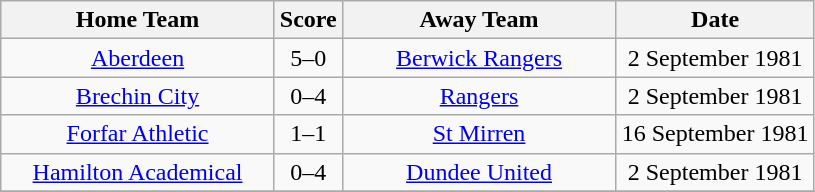<table class="wikitable" style="text-align:center;">
<tr>
<th width=175>Home Team</th>
<th width=20>Score</th>
<th width=175>Away Team</th>
<th width= 125>Date</th>
</tr>
<tr>
<td><a href='#'>Aberdeen</a></td>
<td>5–0</td>
<td><a href='#'>Berwick Rangers</a></td>
<td>2 September 1981</td>
</tr>
<tr>
<td><a href='#'>Brechin City</a></td>
<td>0–4</td>
<td><a href='#'>Rangers</a></td>
<td>2 September 1981</td>
</tr>
<tr>
<td><a href='#'>Forfar Athletic</a></td>
<td>1–1</td>
<td><a href='#'>St Mirren</a></td>
<td>16 September 1981</td>
</tr>
<tr>
<td><a href='#'>Hamilton Academical</a></td>
<td>0–4</td>
<td><a href='#'>Dundee United</a></td>
<td>2 September 1981</td>
</tr>
<tr>
</tr>
</table>
